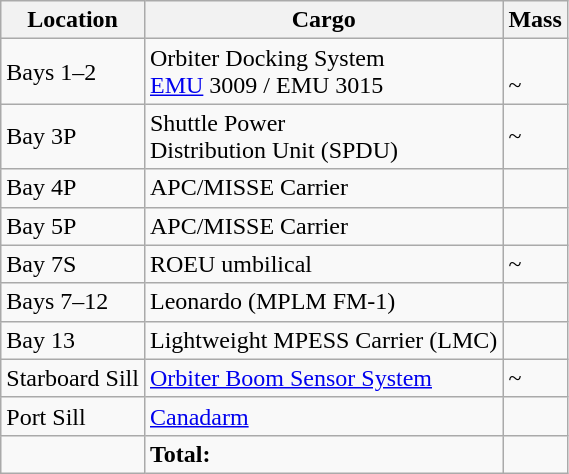<table class="wikitable">
<tr>
<th>Location</th>
<th>Cargo</th>
<th>Mass</th>
</tr>
<tr>
<td>Bays 1–2</td>
<td>Orbiter Docking System <br> <a href='#'>EMU</a> 3009 / EMU 3015</td>
<td> <br> ~</td>
</tr>
<tr>
<td>Bay 3P</td>
<td>Shuttle Power <br> Distribution Unit (SPDU)</td>
<td>~</td>
</tr>
<tr>
<td>Bay 4P</td>
<td>APC/MISSE Carrier</td>
<td></td>
</tr>
<tr>
<td>Bay 5P</td>
<td>APC/MISSE Carrier</td>
<td></td>
</tr>
<tr>
<td>Bay 7S</td>
<td>ROEU umbilical</td>
<td>~</td>
</tr>
<tr>
<td>Bays 7–12</td>
<td>Leonardo  (MPLM FM-1)</td>
<td></td>
</tr>
<tr>
<td>Bay 13</td>
<td>Lightweight MPESS Carrier (LMC)</td>
<td></td>
</tr>
<tr>
<td>Starboard Sill</td>
<td><a href='#'>Orbiter Boom Sensor System</a></td>
<td>~</td>
</tr>
<tr>
<td>Port Sill</td>
<td><a href='#'>Canadarm</a></td>
<td></td>
</tr>
<tr>
<td></td>
<td><strong>Total:</strong></td>
<td><strong></strong></td>
</tr>
</table>
